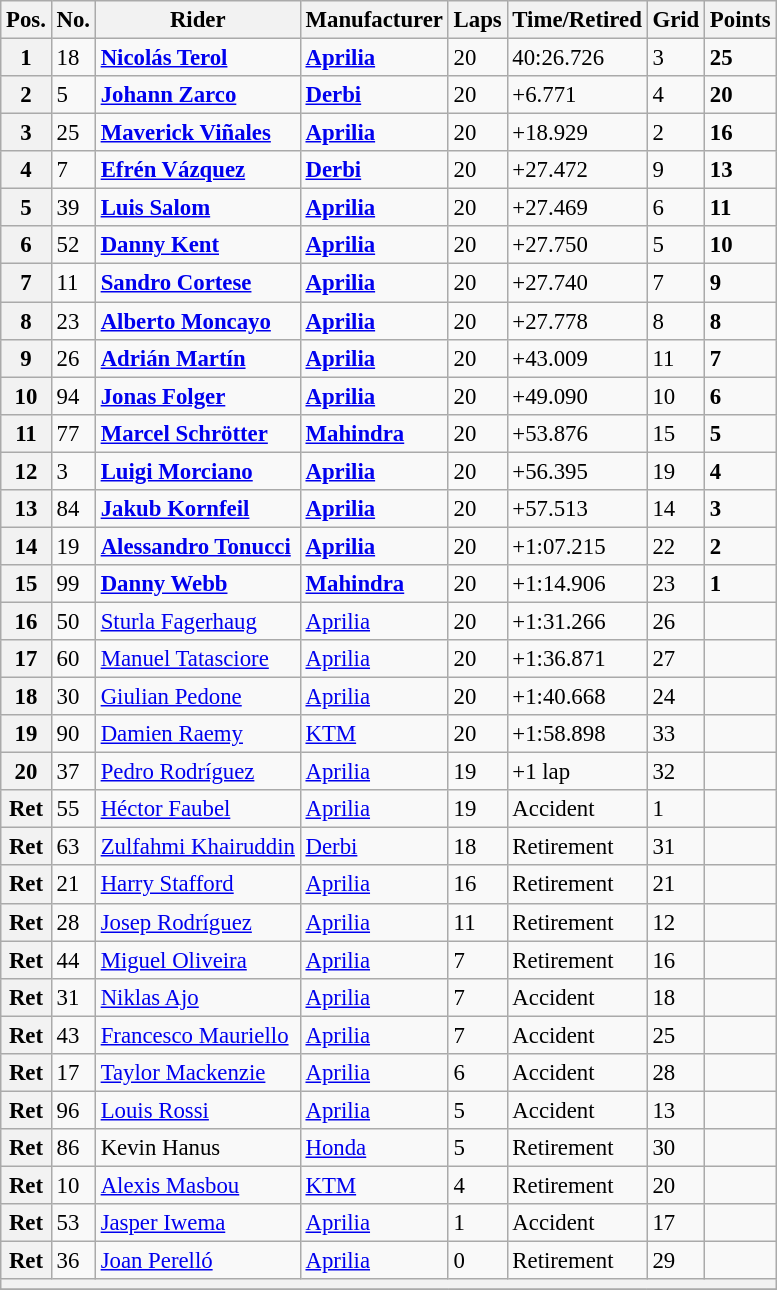<table class="wikitable" style="font-size: 95%;">
<tr>
<th>Pos.</th>
<th>No.</th>
<th>Rider</th>
<th>Manufacturer</th>
<th>Laps</th>
<th>Time/Retired</th>
<th>Grid</th>
<th>Points</th>
</tr>
<tr>
<th>1</th>
<td>18</td>
<td> <strong><a href='#'>Nicolás Terol</a></strong></td>
<td><strong><a href='#'>Aprilia</a></strong></td>
<td>20</td>
<td>40:26.726</td>
<td>3</td>
<td><strong>25</strong></td>
</tr>
<tr>
<th>2</th>
<td>5</td>
<td> <strong><a href='#'>Johann Zarco</a></strong></td>
<td><strong><a href='#'>Derbi</a></strong></td>
<td>20</td>
<td>+6.771</td>
<td>4</td>
<td><strong>20</strong></td>
</tr>
<tr>
<th>3</th>
<td>25</td>
<td> <strong><a href='#'>Maverick Viñales</a></strong></td>
<td><strong><a href='#'>Aprilia</a></strong></td>
<td>20</td>
<td>+18.929</td>
<td>2</td>
<td><strong>16</strong></td>
</tr>
<tr>
<th>4</th>
<td>7</td>
<td> <strong><a href='#'>Efrén Vázquez</a></strong></td>
<td><strong><a href='#'>Derbi</a></strong></td>
<td>20</td>
<td>+27.472</td>
<td>9</td>
<td><strong>13</strong></td>
</tr>
<tr>
<th>5</th>
<td>39</td>
<td> <strong><a href='#'>Luis Salom</a></strong></td>
<td><strong><a href='#'>Aprilia</a></strong></td>
<td>20</td>
<td>+27.469</td>
<td>6</td>
<td><strong>11</strong></td>
</tr>
<tr>
<th>6</th>
<td>52</td>
<td> <strong><a href='#'>Danny Kent</a></strong></td>
<td><strong><a href='#'>Aprilia</a></strong></td>
<td>20</td>
<td>+27.750</td>
<td>5</td>
<td><strong>10</strong></td>
</tr>
<tr>
<th>7</th>
<td>11</td>
<td> <strong><a href='#'>Sandro Cortese</a></strong></td>
<td><strong><a href='#'>Aprilia</a></strong></td>
<td>20</td>
<td>+27.740</td>
<td>7</td>
<td><strong>9</strong></td>
</tr>
<tr>
<th>8</th>
<td>23</td>
<td> <strong><a href='#'>Alberto Moncayo</a></strong></td>
<td><strong><a href='#'>Aprilia</a></strong></td>
<td>20</td>
<td>+27.778</td>
<td>8</td>
<td><strong>8</strong></td>
</tr>
<tr>
<th>9</th>
<td>26</td>
<td> <strong><a href='#'>Adrián Martín</a></strong></td>
<td><strong><a href='#'>Aprilia</a></strong></td>
<td>20</td>
<td>+43.009</td>
<td>11</td>
<td><strong>7</strong></td>
</tr>
<tr>
<th>10</th>
<td>94</td>
<td> <strong><a href='#'>Jonas Folger</a></strong></td>
<td><strong><a href='#'>Aprilia</a></strong></td>
<td>20</td>
<td>+49.090</td>
<td>10</td>
<td><strong>6</strong></td>
</tr>
<tr>
<th>11</th>
<td>77</td>
<td> <strong><a href='#'>Marcel Schrötter</a></strong></td>
<td><strong><a href='#'>Mahindra</a></strong></td>
<td>20</td>
<td>+53.876</td>
<td>15</td>
<td><strong>5</strong></td>
</tr>
<tr>
<th>12</th>
<td>3</td>
<td> <strong><a href='#'>Luigi Morciano</a></strong></td>
<td><strong><a href='#'>Aprilia</a></strong></td>
<td>20</td>
<td>+56.395</td>
<td>19</td>
<td><strong>4</strong></td>
</tr>
<tr>
<th>13</th>
<td>84</td>
<td> <strong><a href='#'>Jakub Kornfeil</a></strong></td>
<td><strong><a href='#'>Aprilia</a></strong></td>
<td>20</td>
<td>+57.513</td>
<td>14</td>
<td><strong>3</strong></td>
</tr>
<tr>
<th>14</th>
<td>19</td>
<td> <strong><a href='#'>Alessandro Tonucci</a></strong></td>
<td><strong><a href='#'>Aprilia</a></strong></td>
<td>20</td>
<td>+1:07.215</td>
<td>22</td>
<td><strong>2</strong></td>
</tr>
<tr>
<th>15</th>
<td>99</td>
<td> <strong><a href='#'>Danny Webb</a></strong></td>
<td><strong><a href='#'>Mahindra</a></strong></td>
<td>20</td>
<td>+1:14.906</td>
<td>23</td>
<td><strong>1</strong></td>
</tr>
<tr>
<th>16</th>
<td>50</td>
<td> <a href='#'>Sturla Fagerhaug</a></td>
<td><a href='#'>Aprilia</a></td>
<td>20</td>
<td>+1:31.266</td>
<td>26</td>
<td></td>
</tr>
<tr>
<th>17</th>
<td>60</td>
<td> <a href='#'>Manuel Tatasciore</a></td>
<td><a href='#'>Aprilia</a></td>
<td>20</td>
<td>+1:36.871</td>
<td>27</td>
<td></td>
</tr>
<tr>
<th>18</th>
<td>30</td>
<td> <a href='#'>Giulian Pedone</a></td>
<td><a href='#'>Aprilia</a></td>
<td>20</td>
<td>+1:40.668</td>
<td>24</td>
<td></td>
</tr>
<tr>
<th>19</th>
<td>90</td>
<td> <a href='#'>Damien Raemy</a></td>
<td><a href='#'>KTM</a></td>
<td>20</td>
<td>+1:58.898</td>
<td>33</td>
<td></td>
</tr>
<tr>
<th>20</th>
<td>37</td>
<td> <a href='#'>Pedro Rodríguez</a></td>
<td><a href='#'>Aprilia</a></td>
<td>19</td>
<td>+1 lap</td>
<td>32</td>
<td></td>
</tr>
<tr>
<th>Ret</th>
<td>55</td>
<td> <a href='#'>Héctor Faubel</a></td>
<td><a href='#'>Aprilia</a></td>
<td>19</td>
<td>Accident</td>
<td>1</td>
<td></td>
</tr>
<tr>
<th>Ret</th>
<td>63</td>
<td> <a href='#'>Zulfahmi Khairuddin</a></td>
<td><a href='#'>Derbi</a></td>
<td>18</td>
<td>Retirement</td>
<td>31</td>
<td></td>
</tr>
<tr>
<th>Ret</th>
<td>21</td>
<td> <a href='#'>Harry Stafford</a></td>
<td><a href='#'>Aprilia</a></td>
<td>16</td>
<td>Retirement</td>
<td>21</td>
<td></td>
</tr>
<tr>
<th>Ret</th>
<td>28</td>
<td> <a href='#'>Josep Rodríguez</a></td>
<td><a href='#'>Aprilia</a></td>
<td>11</td>
<td>Retirement</td>
<td>12</td>
<td></td>
</tr>
<tr>
<th>Ret</th>
<td>44</td>
<td> <a href='#'>Miguel Oliveira</a></td>
<td><a href='#'>Aprilia</a></td>
<td>7</td>
<td>Retirement</td>
<td>16</td>
<td></td>
</tr>
<tr>
<th>Ret</th>
<td>31</td>
<td> <a href='#'>Niklas Ajo</a></td>
<td><a href='#'>Aprilia</a></td>
<td>7</td>
<td>Accident</td>
<td>18</td>
<td></td>
</tr>
<tr>
<th>Ret</th>
<td>43</td>
<td> <a href='#'>Francesco Mauriello</a></td>
<td><a href='#'>Aprilia</a></td>
<td>7</td>
<td>Accident</td>
<td>25</td>
<td></td>
</tr>
<tr>
<th>Ret</th>
<td>17</td>
<td> <a href='#'>Taylor Mackenzie</a></td>
<td><a href='#'>Aprilia</a></td>
<td>6</td>
<td>Accident</td>
<td>28</td>
<td></td>
</tr>
<tr>
<th>Ret</th>
<td>96</td>
<td> <a href='#'>Louis Rossi</a></td>
<td><a href='#'>Aprilia</a></td>
<td>5</td>
<td>Accident</td>
<td>13</td>
<td></td>
</tr>
<tr>
<th>Ret</th>
<td>86</td>
<td> Kevin Hanus</td>
<td><a href='#'>Honda</a></td>
<td>5</td>
<td>Retirement</td>
<td>30</td>
<td></td>
</tr>
<tr>
<th>Ret</th>
<td>10</td>
<td> <a href='#'>Alexis Masbou</a></td>
<td><a href='#'>KTM</a></td>
<td>4</td>
<td>Retirement</td>
<td>20</td>
<td></td>
</tr>
<tr>
<th>Ret</th>
<td>53</td>
<td> <a href='#'>Jasper Iwema</a></td>
<td><a href='#'>Aprilia</a></td>
<td>1</td>
<td>Accident</td>
<td>17</td>
<td></td>
</tr>
<tr>
<th>Ret</th>
<td>36</td>
<td> <a href='#'>Joan Perelló</a></td>
<td><a href='#'>Aprilia</a></td>
<td>0</td>
<td>Retirement</td>
<td>29</td>
<td></td>
</tr>
<tr>
<th colspan=8></th>
</tr>
<tr>
</tr>
</table>
